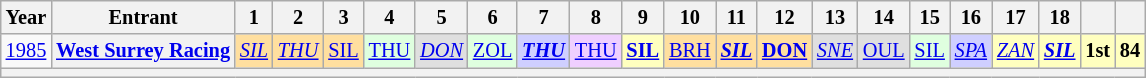<table class="wikitable" style="text-align:center; font-size:85%">
<tr>
<th scope="col">Year</th>
<th scope="col">Entrant</th>
<th scope="col">1</th>
<th scope="col">2</th>
<th scope="col">3</th>
<th scope="col">4</th>
<th scope="col">5</th>
<th scope="col">6</th>
<th scope="col">7</th>
<th scope="col">8</th>
<th scope="col">9</th>
<th scope="col">10</th>
<th scope="col">11</th>
<th scope="col">12</th>
<th scope="col">13</th>
<th scope="col">14</th>
<th scope="col">15</th>
<th scope="col">16</th>
<th scope="col">17</th>
<th scope="col">18</th>
<th scope="col"></th>
<th scope="col"></th>
</tr>
<tr>
<td><a href='#'>1985</a></td>
<th nowrap><a href='#'>West Surrey Racing</a></th>
<td style="background:#FFDF9F;"><em><a href='#'>SIL</a></em><br></td>
<td style="background:#FFDF9F;"><em><a href='#'>THU</a></em><br></td>
<td style="background:#FFDF9F;"><a href='#'>SIL</a><br></td>
<td style="background:#DFFFDF;"><a href='#'>THU</a><br></td>
<td style="background:#DFDFDF;"><em><a href='#'>DON</a></em><br></td>
<td style="background:#DFFFDF;"><a href='#'>ZOL</a><br></td>
<td style="background:#CFCFFF;"><strong><em><a href='#'>THU</a></em></strong><br></td>
<td style="background:#EFCFFF;"><a href='#'>THU</a><br></td>
<td style="background:#FFFFBF;"><strong><a href='#'>SIL</a></strong><br></td>
<td style="background:#FFDF9F;"><a href='#'>BRH</a><br></td>
<td style="background:#FFDF9F;"><strong><em><a href='#'>SIL</a></em></strong><br></td>
<td style="background:#FFDF9F;"><strong><a href='#'>DON</a></strong><br></td>
<td style="background:#DFDFDF;"><em><a href='#'>SNE</a></em><br></td>
<td style="background:#DFDFDF;"><a href='#'>OUL</a><br></td>
<td style="background:#DFFFDF;"><a href='#'>SIL</a><br></td>
<td style="background:#CFCFFF;"><em><a href='#'>SPA</a></em><br></td>
<td style="background:#FFFFBF;"><em><a href='#'>ZAN</a></em><br></td>
<td style="background:#FFFFBF;"><strong><em><a href='#'>SIL</a></em></strong><br></td>
<td style="background:#FFFFBF;"><strong>1st</strong></td>
<td style="background:#FFFFBF;"><strong>84</strong></td>
</tr>
<tr>
<th colspan="22"></th>
</tr>
</table>
